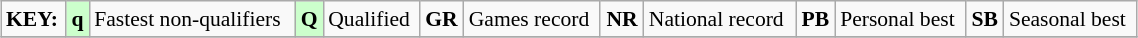<table class="wikitable" style="margin:0.5em auto; font-size:90%;position:relative;" width=60%>
<tr>
<td><strong>KEY:</strong></td>
<td bgcolor=ccffcc align=center><strong>q</strong></td>
<td>Fastest non-qualifiers</td>
<td bgcolor=ccffcc align=center><strong>Q</strong></td>
<td>Qualified</td>
<td align=center><strong>GR</strong></td>
<td>Games record</td>
<td align=center><strong>NR</strong></td>
<td>National record</td>
<td align=center><strong>PB</strong></td>
<td>Personal best</td>
<td align=center><strong>SB</strong></td>
<td>Seasonal best</td>
</tr>
<tr>
</tr>
</table>
